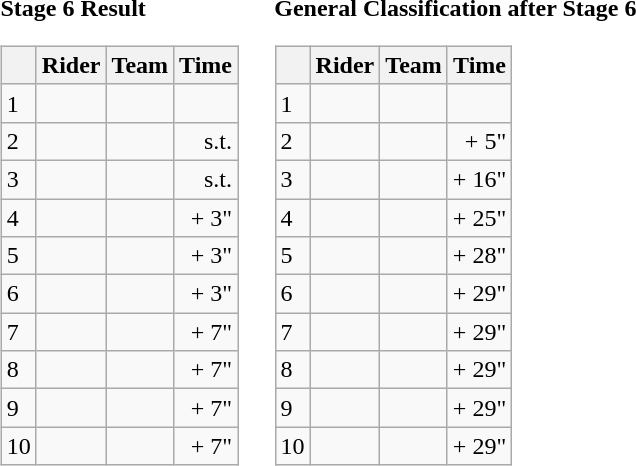<table>
<tr>
<td><strong>Stage 6 Result</strong><br><table class="wikitable">
<tr>
<th></th>
<th>Rider</th>
<th>Team</th>
<th>Time</th>
</tr>
<tr>
<td>1</td>
<td></td>
<td></td>
<td align="right"></td>
</tr>
<tr>
<td>2</td>
<td></td>
<td></td>
<td align="right">s.t.</td>
</tr>
<tr>
<td>3</td>
<td> </td>
<td></td>
<td align="right">s.t.</td>
</tr>
<tr>
<td>4</td>
<td></td>
<td></td>
<td align="right">+ 3"</td>
</tr>
<tr>
<td>5</td>
<td></td>
<td></td>
<td align="right">+ 3"</td>
</tr>
<tr>
<td>6</td>
<td></td>
<td></td>
<td align="right">+ 3"</td>
</tr>
<tr>
<td>7</td>
<td></td>
<td></td>
<td align="right">+ 7"</td>
</tr>
<tr>
<td>8</td>
<td></td>
<td></td>
<td align="right">+ 7"</td>
</tr>
<tr>
<td>9</td>
<td></td>
<td></td>
<td align="right">+ 7"</td>
</tr>
<tr>
<td>10</td>
<td></td>
<td></td>
<td align="right">+ 7"</td>
</tr>
</table>
</td>
<td></td>
<td><strong>General Classification after Stage 6</strong><br><table class="wikitable">
<tr>
<th></th>
<th>Rider</th>
<th>Team</th>
<th>Time</th>
</tr>
<tr>
<td>1</td>
<td> </td>
<td></td>
<td align="right"></td>
</tr>
<tr>
<td>2</td>
<td> </td>
<td></td>
<td align="right">+ 5"</td>
</tr>
<tr>
<td>3</td>
<td></td>
<td></td>
<td align="right">+ 16"</td>
</tr>
<tr>
<td>4</td>
<td></td>
<td></td>
<td align="right">+ 25"</td>
</tr>
<tr>
<td>5</td>
<td></td>
<td></td>
<td align="right">+ 28"</td>
</tr>
<tr>
<td>6</td>
<td></td>
<td></td>
<td align="right">+ 29"</td>
</tr>
<tr>
<td>7</td>
<td></td>
<td></td>
<td align="right">+ 29"</td>
</tr>
<tr>
<td>8</td>
<td></td>
<td></td>
<td align="right">+ 29"</td>
</tr>
<tr>
<td>9</td>
<td></td>
<td></td>
<td align="right">+ 29"</td>
</tr>
<tr>
<td>10</td>
<td></td>
<td></td>
<td align="right">+ 29"</td>
</tr>
</table>
</td>
</tr>
</table>
